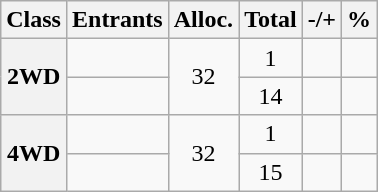<table class="wikitable">
<tr>
<th>Class</th>
<th>Entrants</th>
<th align="center">Alloc.</th>
<th align="center">Total</th>
<th align="center">-/+</th>
<th align="center">%</th>
</tr>
<tr>
<th align="center" rowspan=2>2WD</th>
<td></td>
<td align="center" rowspan=2>32</td>
<td align="center">1</td>
<td align="center"></td>
<td align="center"></td>
</tr>
<tr>
<td></td>
<td align="center">14</td>
<td align="center"></td>
</tr>
<tr>
<th align="center" rowspan=2>4WD</th>
<td></td>
<td align="center" rowspan=2>32</td>
<td align="center">1</td>
<td align="center"></td>
<td align="center"></td>
</tr>
<tr>
<td></td>
<td align="center">15</td>
<td align="center"></td>
</tr>
</table>
